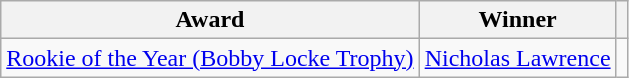<table class="wikitable">
<tr>
<th>Award</th>
<th>Winner</th>
<th></th>
</tr>
<tr>
<td><a href='#'>Rookie of the Year (Bobby Locke Trophy)</a></td>
<td> <a href='#'>Nicholas Lawrence</a></td>
<td></td>
</tr>
</table>
